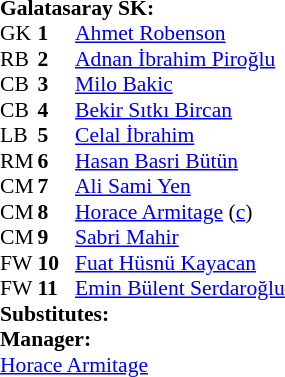<table style="font-size: 90%" cellspacing="0" cellpadding="0">
<tr>
<td colspan="4"><strong>Galatasaray SK:</strong></td>
</tr>
<tr>
<th width="25"></th>
<th width="25"></th>
</tr>
<tr>
<td>GK</td>
<td><strong>1</strong></td>
<td> <a href='#'>Ahmet Robenson</a></td>
</tr>
<tr>
<td>RB</td>
<td><strong>2</strong></td>
<td> <a href='#'>Adnan İbrahim Piroğlu</a></td>
</tr>
<tr>
<td>CB</td>
<td><strong>3</strong></td>
<td> <a href='#'>Milo Bakic</a></td>
</tr>
<tr>
<td>CB</td>
<td><strong>4</strong></td>
<td> <a href='#'>Bekir Sıtkı Bircan</a></td>
</tr>
<tr>
<td>LB</td>
<td><strong>5</strong></td>
<td> <a href='#'>Celal İbrahim</a></td>
</tr>
<tr>
<td>RM</td>
<td><strong>6</strong></td>
<td> <a href='#'>Hasan Basri Bütün</a></td>
</tr>
<tr>
<td>CM</td>
<td><strong>7</strong></td>
<td> <a href='#'>Ali Sami Yen</a></td>
</tr>
<tr>
<td>CM</td>
<td><strong>8</strong></td>
<td> <a href='#'>Horace Armitage</a> (<a href='#'>c</a>)</td>
</tr>
<tr>
<td>CM</td>
<td><strong>9</strong></td>
<td> <a href='#'>Sabri Mahir</a></td>
</tr>
<tr>
<td>FW</td>
<td><strong>10</strong></td>
<td> <a href='#'>Fuat Hüsnü Kayacan</a></td>
</tr>
<tr>
<td>FW</td>
<td><strong>11</strong></td>
<td> <a href='#'>Emin Bülent Serdaroğlu</a></td>
</tr>
<tr>
<td colspan=4><strong>Substitutes:</strong></td>
</tr>
<tr>
<td colspan=4><strong>Manager:</strong></td>
</tr>
<tr>
<td colspan="4"> <a href='#'>Horace Armitage</a></td>
</tr>
</table>
